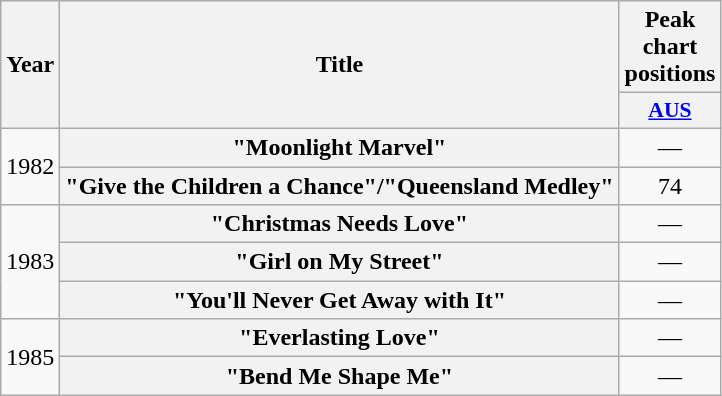<table class="wikitable plainrowheaders" style="text-align:center;" border="1">
<tr>
<th scope="col" rowspan="2">Year</th>
<th scope="col" rowspan="2">Title</th>
<th scope="col" colspan="1">Peak chart positions</th>
</tr>
<tr>
<th scope="col" style="width:3em; font-size:90%"><a href='#'>AUS</a><br></th>
</tr>
<tr>
<td rowspan="2">1982</td>
<th scope="row">"Moonlight Marvel"</th>
<td>—</td>
</tr>
<tr>
<th scope="row">"Give the Children a Chance"/"Queensland Medley"</th>
<td>74</td>
</tr>
<tr>
<td rowspan="3">1983</td>
<th scope="row">"Christmas Needs Love"</th>
<td>—</td>
</tr>
<tr>
<th scope="row">"Girl on My Street"</th>
<td>—</td>
</tr>
<tr>
<th scope="row">"You'll Never Get Away with It"</th>
<td>—</td>
</tr>
<tr>
<td rowspan="2">1985</td>
<th scope="row">"Everlasting Love"</th>
<td>—</td>
</tr>
<tr>
<th scope="row">"Bend Me Shape Me"</th>
<td>—</td>
</tr>
</table>
